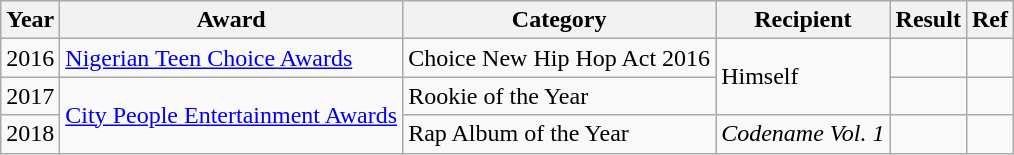<table class="wikitable">
<tr>
<th>Year</th>
<th>Award</th>
<th>Category</th>
<th>Recipient</th>
<th>Result</th>
<th>Ref</th>
</tr>
<tr>
<td>2016</td>
<td><a href='#'>Nigerian Teen Choice Awards</a></td>
<td>Choice New Hip Hop Act 2016</td>
<td rowspan="2">Himself</td>
<td></td>
<td></td>
</tr>
<tr>
<td>2017</td>
<td rowspan="2"><a href='#'>City People Entertainment Awards</a></td>
<td>Rookie of the Year</td>
<td></td>
<td></td>
</tr>
<tr>
<td>2018</td>
<td>Rap Album of the Year</td>
<td><em>Codename Vol. 1</em></td>
<td></td>
<td></td>
</tr>
</table>
